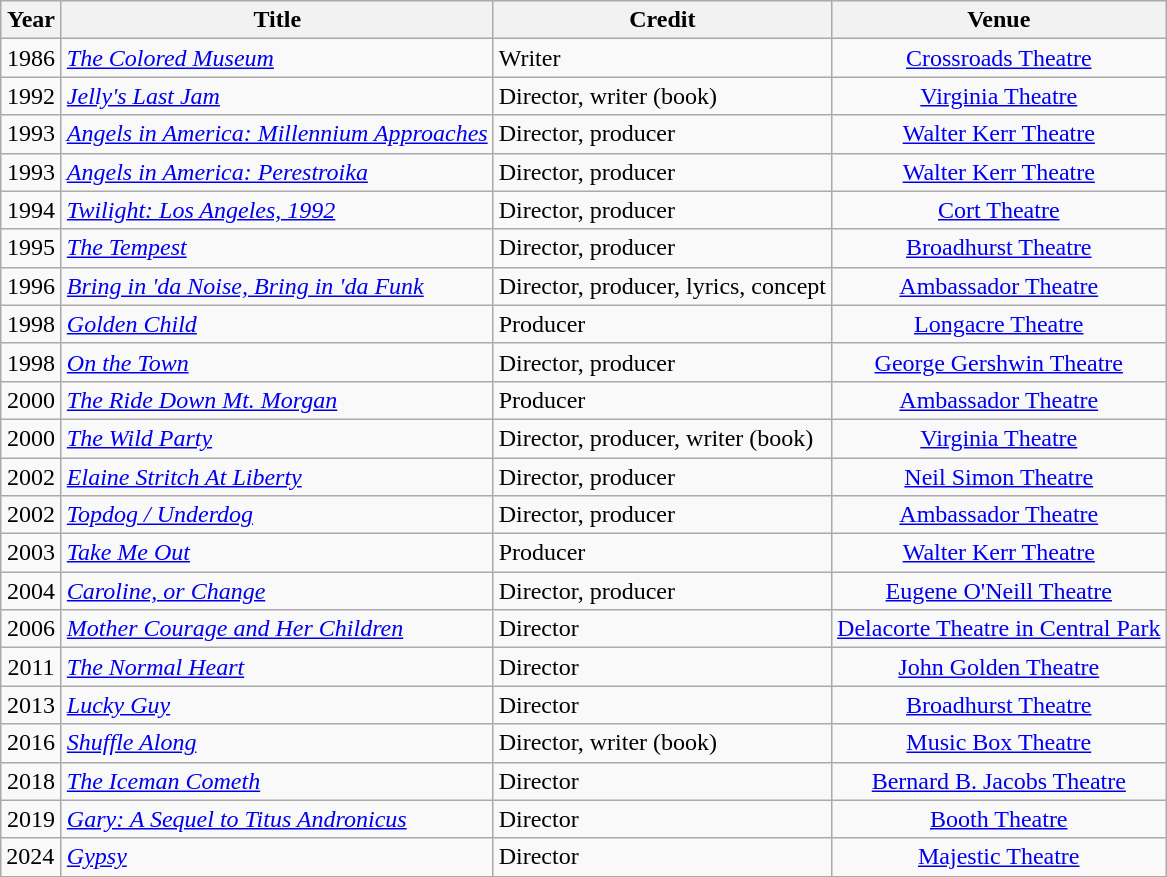<table class="wikitable">
<tr>
<th width="33">Year</th>
<th>Title</th>
<th>Credit</th>
<th>Venue</th>
</tr>
<tr>
<td align="center">1986</td>
<td><em><a href='#'>The Colored Museum</a></em></td>
<td>Writer</td>
<td align="center"><a href='#'>Crossroads Theatre</a></td>
</tr>
<tr>
<td align="center">1992</td>
<td><em><a href='#'>Jelly's Last Jam</a></em></td>
<td>Director, writer (book)</td>
<td align="center"><a href='#'>Virginia Theatre</a></td>
</tr>
<tr>
<td align="center">1993</td>
<td><em><a href='#'>Angels in America: Millennium Approaches</a></em></td>
<td>Director, producer</td>
<td align="center"><a href='#'>Walter Kerr Theatre</a></td>
</tr>
<tr>
<td align="center">1993</td>
<td><em><a href='#'>Angels in America: Perestroika</a></em></td>
<td>Director, producer</td>
<td align="center"><a href='#'>Walter Kerr Theatre</a></td>
</tr>
<tr>
<td align="center">1994</td>
<td><em><a href='#'>Twilight: Los Angeles, 1992</a></em></td>
<td>Director, producer</td>
<td align="center"><a href='#'>Cort Theatre</a></td>
</tr>
<tr>
<td align="center">1995</td>
<td><em><a href='#'>The Tempest</a></em></td>
<td>Director, producer</td>
<td align="center"><a href='#'>Broadhurst Theatre</a></td>
</tr>
<tr>
<td align="center">1996</td>
<td><em><a href='#'>Bring in 'da Noise, Bring in 'da Funk</a></em></td>
<td>Director, producer, lyrics, concept</td>
<td align="center"><a href='#'>Ambassador Theatre</a></td>
</tr>
<tr>
<td align="center">1998</td>
<td><em><a href='#'>Golden Child</a></em></td>
<td>Producer</td>
<td align="center"><a href='#'>Longacre Theatre</a></td>
</tr>
<tr>
<td align="center">1998</td>
<td><em><a href='#'>On the Town</a></em></td>
<td>Director, producer</td>
<td align="center"><a href='#'>George Gershwin Theatre</a></td>
</tr>
<tr>
<td align="center">2000</td>
<td><em><a href='#'>The Ride Down Mt. Morgan</a></em></td>
<td>Producer</td>
<td align="center"><a href='#'>Ambassador Theatre</a></td>
</tr>
<tr>
<td align="center">2000</td>
<td><em><a href='#'>The Wild Party</a></em></td>
<td>Director, producer, writer (book)</td>
<td align="center"><a href='#'>Virginia Theatre</a></td>
</tr>
<tr>
<td align="center">2002</td>
<td><em><a href='#'>Elaine Stritch At Liberty</a></em></td>
<td>Director, producer</td>
<td align="center"><a href='#'>Neil Simon Theatre</a></td>
</tr>
<tr>
<td align="center">2002</td>
<td><em><a href='#'>Topdog / Underdog</a></em></td>
<td>Director, producer</td>
<td align="center"><a href='#'>Ambassador Theatre</a></td>
</tr>
<tr>
<td align="center">2003</td>
<td><em><a href='#'>Take Me Out</a></em></td>
<td>Producer</td>
<td align="center"><a href='#'>Walter Kerr Theatre</a></td>
</tr>
<tr>
<td align="center">2004</td>
<td><em><a href='#'>Caroline, or Change</a></em></td>
<td>Director, producer</td>
<td align="center"><a href='#'>Eugene O'Neill Theatre</a></td>
</tr>
<tr>
<td align="center">2006</td>
<td><em><a href='#'>Mother Courage and Her Children</a></em></td>
<td>Director</td>
<td align="center"><a href='#'>Delacorte Theatre in Central Park</a></td>
</tr>
<tr>
<td align="center">2011</td>
<td><em><a href='#'>The Normal Heart</a></em></td>
<td>Director</td>
<td align="center"><a href='#'>John Golden Theatre</a></td>
</tr>
<tr>
<td align="center">2013</td>
<td><em><a href='#'>Lucky Guy</a></em></td>
<td>Director</td>
<td align="center"><a href='#'>Broadhurst Theatre</a></td>
</tr>
<tr>
<td align="center">2016</td>
<td><em><a href='#'>Shuffle Along</a></em></td>
<td>Director, writer (book)</td>
<td align="center"><a href='#'>Music Box Theatre</a></td>
</tr>
<tr>
<td align="center">2018</td>
<td><em><a href='#'>The Iceman Cometh</a></em></td>
<td>Director</td>
<td align="center"><a href='#'>Bernard B. Jacobs Theatre</a></td>
</tr>
<tr>
<td align="center">2019</td>
<td><em><a href='#'>Gary: A Sequel to Titus Andronicus</a></em></td>
<td>Director</td>
<td align="center"><a href='#'>Booth Theatre</a></td>
</tr>
<tr>
<td alight="center">2024</td>
<td><em><a href='#'>Gypsy</a></em></td>
<td>Director</td>
<td align="center"><a href='#'>Majestic Theatre</a></td>
</tr>
</table>
